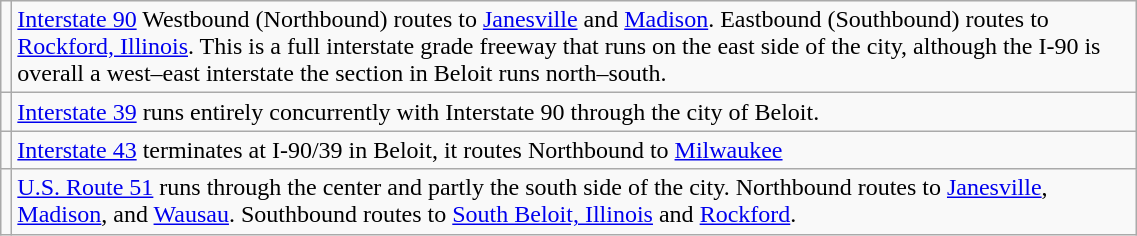<table class="wikitable" style="width:60%">
<tr>
<td></td>
<td><a href='#'>Interstate 90</a> Westbound (Northbound) routes to <a href='#'>Janesville</a> and <a href='#'>Madison</a>.  Eastbound (Southbound)  routes to <a href='#'>Rockford, Illinois</a>. This is a full interstate grade freeway that runs on the east side of the city, although the I-90 is overall a west–east interstate the section in Beloit runs north–south.</td>
</tr>
<tr>
<td></td>
<td><a href='#'>Interstate 39</a> runs entirely concurrently with Interstate 90 through the city of Beloit.</td>
</tr>
<tr>
<td></td>
<td><a href='#'>Interstate 43</a> terminates at I-90/39 in Beloit, it routes Northbound to <a href='#'>Milwaukee</a></td>
</tr>
<tr>
<td></td>
<td><a href='#'>U.S. Route 51</a> runs through the center and partly the south side of the city. Northbound routes to <a href='#'>Janesville</a>, <a href='#'>Madison</a>, and <a href='#'>Wausau</a>. Southbound routes to <a href='#'>South Beloit, Illinois</a> and <a href='#'>Rockford</a>.</td>
</tr>
</table>
